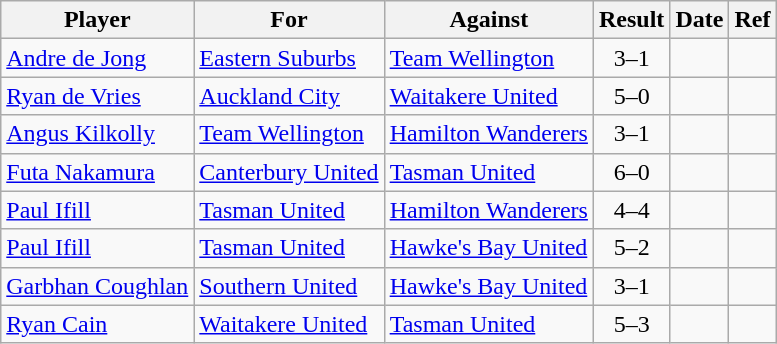<table class="wikitable">
<tr>
<th>Player</th>
<th>For</th>
<th>Against</th>
<th style="text-align:center">Result</th>
<th>Date</th>
<th>Ref</th>
</tr>
<tr>
<td> <a href='#'>Andre de Jong</a></td>
<td><a href='#'>Eastern Suburbs</a></td>
<td><a href='#'>Team Wellington</a></td>
<td style="text-align:center;">3–1</td>
<td></td>
<td></td>
</tr>
<tr>
<td> <a href='#'>Ryan de Vries</a></td>
<td><a href='#'>Auckland City</a></td>
<td><a href='#'>Waitakere United</a></td>
<td style="text-align:center;">5–0</td>
<td></td>
<td></td>
</tr>
<tr>
<td> <a href='#'>Angus Kilkolly</a></td>
<td><a href='#'>Team Wellington</a></td>
<td><a href='#'>Hamilton Wanderers</a></td>
<td style="text-align:center;">3–1</td>
<td></td>
<td></td>
</tr>
<tr>
<td> <a href='#'>Futa Nakamura</a></td>
<td><a href='#'>Canterbury United</a></td>
<td><a href='#'>Tasman United</a></td>
<td style="text-align:center;">6–0</td>
<td></td>
<td></td>
</tr>
<tr>
<td> <a href='#'>Paul Ifill</a></td>
<td><a href='#'>Tasman United</a></td>
<td><a href='#'>Hamilton Wanderers</a></td>
<td style="text-align:center;">4–4</td>
<td></td>
<td></td>
</tr>
<tr>
<td> <a href='#'>Paul Ifill</a></td>
<td><a href='#'>Tasman United</a></td>
<td><a href='#'>Hawke's Bay United</a></td>
<td style="text-align:center;">5–2</td>
<td></td>
<td></td>
</tr>
<tr>
<td> <a href='#'>Garbhan Coughlan</a></td>
<td><a href='#'>Southern United</a></td>
<td><a href='#'>Hawke's Bay United</a></td>
<td style="text-align:center;">3–1</td>
<td></td>
<td></td>
</tr>
<tr>
<td> <a href='#'>Ryan Cain</a></td>
<td><a href='#'>Waitakere United</a></td>
<td><a href='#'>Tasman United</a></td>
<td style="text-align:center;">5–3</td>
<td></td>
<td></td>
</tr>
</table>
